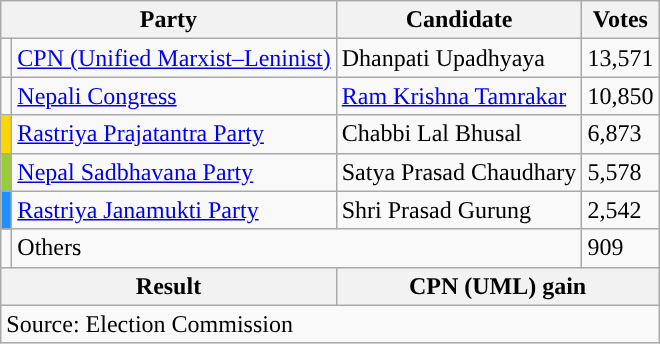<table class="wikitable">
<tr>
<th colspan="2">Party</th>
<th>Candidate</th>
<th>Votes</th>
</tr>
<tr>
<td style="background-color:"></td>
<td><a href='#'>CPN (Unified Marxist–Leninist)</a></td>
<td>Dhanpati Upadhyaya</td>
<td>13,571</td>
</tr>
<tr>
<td style="background-color:"></td>
<td><a href='#'>Nepali Congress</a></td>
<td><a href='#'>Ram Krishna Tamrakar</a></td>
<td>10,850</td>
</tr>
<tr>
<td style="background-color:gold"></td>
<td><a href='#'>Rastriya Prajatantra Party</a></td>
<td>Chabbi Lal Bhusal</td>
<td>6,873</td>
</tr>
<tr>
<td style="background-color:yellowgreen"></td>
<td><a href='#'>Nepal Sadbhavana Party</a></td>
<td>Satya Prasad Chaudhary</td>
<td>5,578</td>
</tr>
<tr>
<td style="background-color:dodgerblue"></td>
<td><a href='#'>Rastriya Janamukti Party</a></td>
<td>Shri Prasad Gurung</td>
<td>2,542</td>
</tr>
<tr>
<td></td>
<td colspan="2">Others</td>
<td>909</td>
</tr>
<tr>
<th colspan="2">Result</th>
<th colspan="2">CPN (UML) gain</th>
</tr>
<tr>
<td colspan="4">Source: Election Commission</td>
</tr>
</table>
